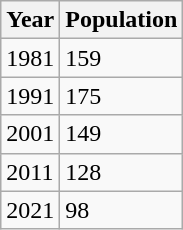<table class=wikitable>
<tr>
<th>Year</th>
<th>Population</th>
</tr>
<tr>
<td>1981</td>
<td>159</td>
</tr>
<tr>
<td>1991</td>
<td>175</td>
</tr>
<tr>
<td>2001</td>
<td>149</td>
</tr>
<tr>
<td>2011</td>
<td>128</td>
</tr>
<tr>
<td>2021</td>
<td>98</td>
</tr>
</table>
